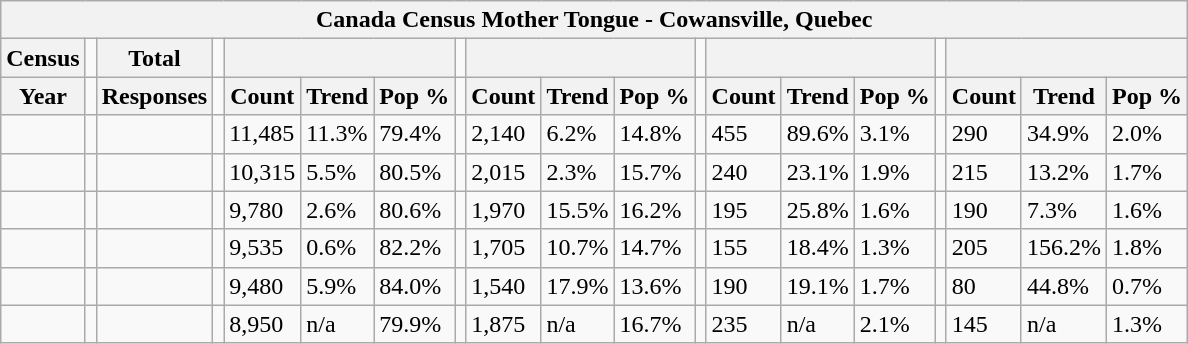<table class="wikitable">
<tr>
<th colspan="19">Canada Census Mother Tongue - Cowansville, Quebec</th>
</tr>
<tr>
<th>Census</th>
<td></td>
<th>Total</th>
<td colspan="1"></td>
<th colspan="3"></th>
<td colspan="1"></td>
<th colspan="3"></th>
<td colspan="1"></td>
<th colspan="3"></th>
<td colspan="1"></td>
<th colspan="3"></th>
</tr>
<tr>
<th>Year</th>
<td></td>
<th>Responses</th>
<td></td>
<th>Count</th>
<th>Trend</th>
<th>Pop %</th>
<td></td>
<th>Count</th>
<th>Trend</th>
<th>Pop %</th>
<td></td>
<th>Count</th>
<th>Trend</th>
<th>Pop %</th>
<td></td>
<th>Count</th>
<th>Trend</th>
<th>Pop %</th>
</tr>
<tr>
<td></td>
<td></td>
<td></td>
<td></td>
<td>11,485</td>
<td> 11.3%</td>
<td>79.4%</td>
<td></td>
<td>2,140</td>
<td> 6.2%</td>
<td>14.8%</td>
<td></td>
<td>455</td>
<td> 89.6%</td>
<td>3.1%</td>
<td></td>
<td>290</td>
<td> 34.9%</td>
<td>2.0%</td>
</tr>
<tr>
<td></td>
<td></td>
<td></td>
<td></td>
<td>10,315</td>
<td> 5.5%</td>
<td>80.5%</td>
<td></td>
<td>2,015</td>
<td> 2.3%</td>
<td>15.7%</td>
<td></td>
<td>240</td>
<td> 23.1%</td>
<td>1.9%</td>
<td></td>
<td>215</td>
<td> 13.2%</td>
<td>1.7%</td>
</tr>
<tr>
<td></td>
<td></td>
<td></td>
<td></td>
<td>9,780</td>
<td> 2.6%</td>
<td>80.6%</td>
<td></td>
<td>1,970</td>
<td> 15.5%</td>
<td>16.2%</td>
<td></td>
<td>195</td>
<td> 25.8%</td>
<td>1.6%</td>
<td></td>
<td>190</td>
<td> 7.3%</td>
<td>1.6%</td>
</tr>
<tr>
<td></td>
<td></td>
<td></td>
<td></td>
<td>9,535</td>
<td> 0.6%</td>
<td>82.2%</td>
<td></td>
<td>1,705</td>
<td> 10.7%</td>
<td>14.7%</td>
<td></td>
<td>155</td>
<td> 18.4%</td>
<td>1.3%</td>
<td></td>
<td>205</td>
<td> 156.2%</td>
<td>1.8%</td>
</tr>
<tr>
<td></td>
<td></td>
<td></td>
<td></td>
<td>9,480</td>
<td> 5.9%</td>
<td>84.0%</td>
<td></td>
<td>1,540</td>
<td> 17.9%</td>
<td>13.6%</td>
<td></td>
<td>190</td>
<td> 19.1%</td>
<td>1.7%</td>
<td></td>
<td>80</td>
<td> 44.8%</td>
<td>0.7%</td>
</tr>
<tr>
<td></td>
<td></td>
<td></td>
<td></td>
<td>8,950</td>
<td>n/a</td>
<td>79.9%</td>
<td></td>
<td>1,875</td>
<td>n/a</td>
<td>16.7%</td>
<td></td>
<td>235</td>
<td>n/a</td>
<td>2.1%</td>
<td></td>
<td>145</td>
<td>n/a</td>
<td>1.3%</td>
</tr>
</table>
